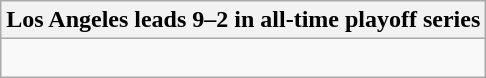<table class="wikitable collapsible collapsed">
<tr>
<th>Los Angeles leads 9–2 in all-time playoff series</th>
</tr>
<tr>
<td><br>









</td>
</tr>
</table>
